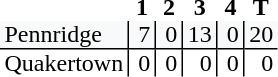<table style="border-collapse: collapse;">
<tr>
<th style="text-align: left;"></th>
<th style="text-align: center; padding: 0px 3px 0px 3px; width:12px;">1</th>
<th style="text-align: center; padding: 0px 3px 0px 3px; width:12px;">2</th>
<th style="text-align: center; padding: 0px 3px 0px 3px; width:12px;">3</th>
<th style="text-align: center; padding: 0px 3px 0px 3px; width:12px;">4</th>
<th style="text-align: center; padding: 0px 3px 0px 3px; width:12px;">T</th>
</tr>
<tr>
<td style="background: #f8f9fa; text-align: left; border-bottom: 1px solid black; padding: 0px 3px 0px 3px;">Pennridge</td>
<td style="background: #f8f9fa; border-left: 1px solid black; border-bottom: 1px solid black; text-align: right; padding: 0px 3px 0px 3px;">7</td>
<td style="background: #f8f9fa; border-left: 1px solid black; border-bottom: 1px solid black; text-align: right; padding: 0px 3px 0px 3px;">0</td>
<td style="background: #f8f9fa; border-left: 1px solid black; border-bottom: 1px solid black; text-align: right; padding: 0px 3px 0px 3px;">13</td>
<td style="background: #f8f9fa; border-left: 1px solid black; border-bottom: 1px solid black; text-align: right; padding: 0px 3px 0px 3px;">0</td>
<td style="background: #f8f9fa; border-left: 1px solid black; border-bottom: 1px solid black; text-align: right; padding: 0px 3px 0px 3px;">20</td>
</tr>
<tr>
<td style="text-align: left; padding: 0px 3px 0px 3px;">Quakertown</td>
<td style="border-left: 1px solid black; text-align: right; padding: 0px 3px 0px 3px;">0</td>
<td style="border-left: 1px solid black; text-align: right; padding: 0px 3px 0px 3px;">0</td>
<td style="border-left: 1px solid black; text-align: right; padding: 0px 3px 0px 3px;">0</td>
<td style="border-left: 1px solid black; text-align: right; padding: 0px 3px 0px 3px;">0</td>
<td style="border-left: 1px solid black; text-align: right; padding: 0px 3px 0px 3px;">0</td>
</tr>
</table>
